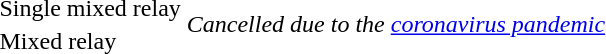<table>
<tr>
<td>Single mixed relay</td>
<td colspan=6 rowspan=2  align=center><em>Cancelled due to the <a href='#'>coronavirus pandemic</a></em></td>
</tr>
<tr>
<td>Mixed relay</td>
</tr>
</table>
